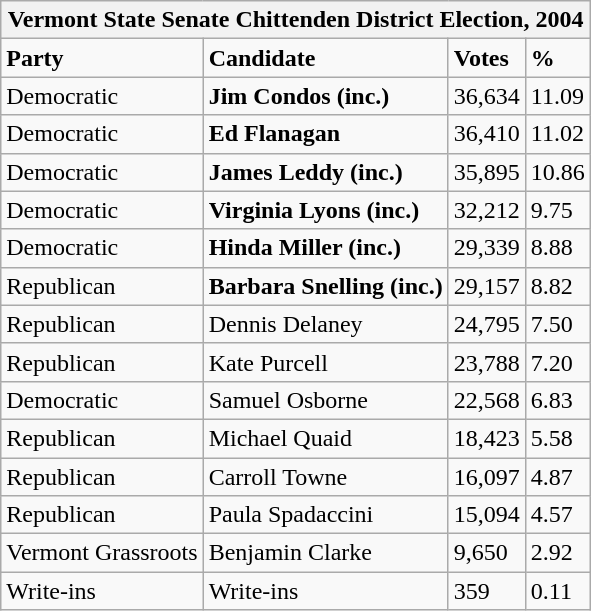<table class="wikitable">
<tr>
<th colspan="4">Vermont State Senate Chittenden District Election, 2004</th>
</tr>
<tr>
<td><strong>Party</strong></td>
<td><strong>Candidate</strong></td>
<td><strong>Votes</strong></td>
<td><strong>%</strong></td>
</tr>
<tr>
<td>Democratic</td>
<td><strong>Jim Condos (inc.)</strong></td>
<td>36,634</td>
<td>11.09</td>
</tr>
<tr>
<td>Democratic</td>
<td><strong>Ed Flanagan</strong></td>
<td>36,410</td>
<td>11.02</td>
</tr>
<tr>
<td>Democratic</td>
<td><strong>James Leddy (inc.)</strong></td>
<td>35,895</td>
<td>10.86</td>
</tr>
<tr>
<td>Democratic</td>
<td><strong>Virginia Lyons (inc.)</strong></td>
<td>32,212</td>
<td>9.75</td>
</tr>
<tr>
<td>Democratic</td>
<td><strong>Hinda Miller (inc.)</strong></td>
<td>29,339</td>
<td>8.88</td>
</tr>
<tr>
<td>Republican</td>
<td><strong>Barbara Snelling (inc.)</strong></td>
<td>29,157</td>
<td>8.82</td>
</tr>
<tr>
<td>Republican</td>
<td>Dennis Delaney</td>
<td>24,795</td>
<td>7.50</td>
</tr>
<tr>
<td>Republican</td>
<td>Kate Purcell</td>
<td>23,788</td>
<td>7.20</td>
</tr>
<tr>
<td>Democratic</td>
<td>Samuel Osborne</td>
<td>22,568</td>
<td>6.83</td>
</tr>
<tr>
<td>Republican</td>
<td>Michael Quaid</td>
<td>18,423</td>
<td>5.58</td>
</tr>
<tr>
<td>Republican</td>
<td>Carroll Towne</td>
<td>16,097</td>
<td>4.87</td>
</tr>
<tr>
<td>Republican</td>
<td>Paula Spadaccini</td>
<td>15,094</td>
<td>4.57</td>
</tr>
<tr>
<td>Vermont Grassroots</td>
<td>Benjamin Clarke</td>
<td>9,650</td>
<td>2.92</td>
</tr>
<tr>
<td>Write-ins</td>
<td>Write-ins</td>
<td>359</td>
<td>0.11</td>
</tr>
</table>
